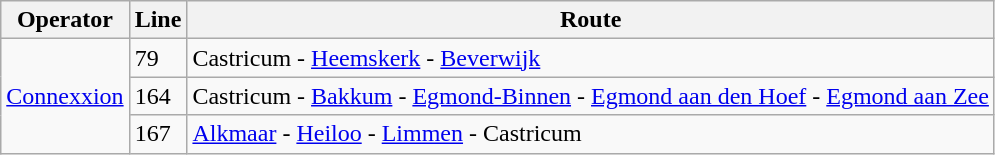<table class="wikitable vatop">
<tr>
<th>Operator</th>
<th>Line</th>
<th>Route</th>
</tr>
<tr>
<td rowspan="3"><a href='#'>Connexxion</a></td>
<td>79</td>
<td>Castricum - <a href='#'>Heemskerk</a> - <a href='#'>Beverwijk</a></td>
</tr>
<tr>
<td>164</td>
<td>Castricum - <a href='#'>Bakkum</a> - <a href='#'>Egmond-Binnen</a> - <a href='#'>Egmond aan den Hoef</a> - <a href='#'>Egmond aan Zee</a></td>
</tr>
<tr>
<td>167</td>
<td><a href='#'>Alkmaar</a> - <a href='#'>Heiloo</a> - <a href='#'>Limmen</a> - Castricum</td>
</tr>
</table>
